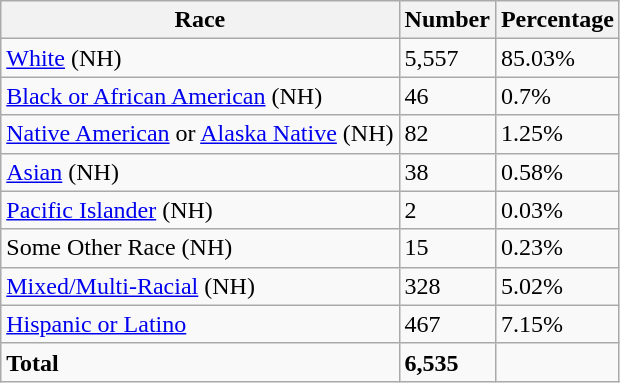<table class="wikitable">
<tr>
<th>Race</th>
<th>Number</th>
<th>Percentage</th>
</tr>
<tr>
<td><a href='#'>White</a> (NH)</td>
<td>5,557</td>
<td>85.03%</td>
</tr>
<tr>
<td><a href='#'>Black or African American</a> (NH)</td>
<td>46</td>
<td>0.7%</td>
</tr>
<tr>
<td><a href='#'>Native American</a> or <a href='#'>Alaska Native</a> (NH)</td>
<td>82</td>
<td>1.25%</td>
</tr>
<tr>
<td><a href='#'>Asian</a> (NH)</td>
<td>38</td>
<td>0.58%</td>
</tr>
<tr>
<td><a href='#'>Pacific Islander</a> (NH)</td>
<td>2</td>
<td>0.03%</td>
</tr>
<tr>
<td>Some Other Race (NH)</td>
<td>15</td>
<td>0.23%</td>
</tr>
<tr>
<td><a href='#'>Mixed/Multi-Racial</a> (NH)</td>
<td>328</td>
<td>5.02%</td>
</tr>
<tr>
<td><a href='#'>Hispanic or Latino</a></td>
<td>467</td>
<td>7.15%</td>
</tr>
<tr>
<td><strong>Total</strong></td>
<td><strong>6,535</strong></td>
<td></td>
</tr>
</table>
